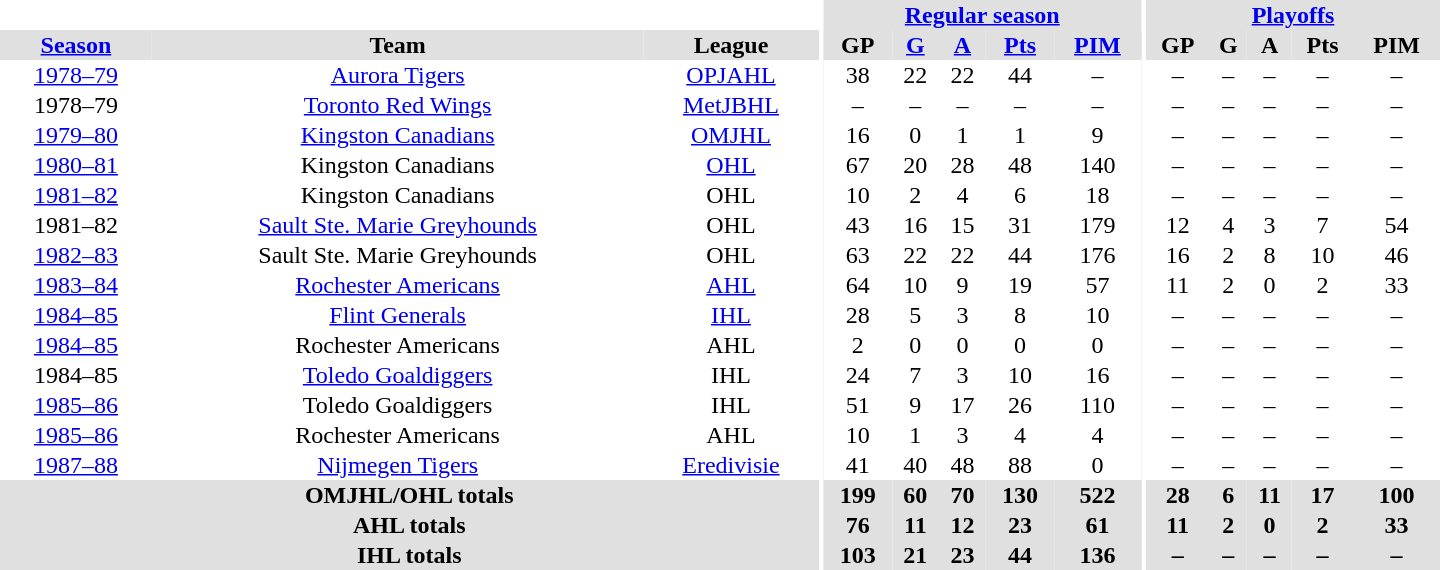<table border="0" cellpadding="1" cellspacing="0" style="text-align:center; width:60em">
<tr bgcolor="#e0e0e0">
<th colspan="3" bgcolor="#ffffff"></th>
<th rowspan="100" bgcolor="#ffffff"></th>
<th colspan="5"><a href='#'>Regular season</a></th>
<th rowspan="100" bgcolor="#ffffff"></th>
<th colspan="5"><a href='#'>Playoffs</a></th>
</tr>
<tr bgcolor="#e0e0e0">
<th><a href='#'>Season</a></th>
<th>Team</th>
<th>League</th>
<th>GP</th>
<th><a href='#'>G</a></th>
<th><a href='#'>A</a></th>
<th><a href='#'>Pts</a></th>
<th><a href='#'>PIM</a></th>
<th>GP</th>
<th>G</th>
<th>A</th>
<th>Pts</th>
<th>PIM</th>
</tr>
<tr>
<td><a href='#'>1978–79</a></td>
<td><a href='#'>Aurora Tigers</a></td>
<td><a href='#'>OPJAHL</a></td>
<td>38</td>
<td>22</td>
<td>22</td>
<td>44</td>
<td>–</td>
<td>–</td>
<td>–</td>
<td>–</td>
<td>–</td>
<td>–</td>
</tr>
<tr>
<td>1978–79</td>
<td><a href='#'>Toronto Red Wings</a></td>
<td><a href='#'>MetJBHL</a></td>
<td>–</td>
<td>–</td>
<td>–</td>
<td>–</td>
<td>–</td>
<td>–</td>
<td>–</td>
<td>–</td>
<td>–</td>
<td>–</td>
</tr>
<tr>
<td><a href='#'>1979–80</a></td>
<td><a href='#'>Kingston Canadians</a></td>
<td><a href='#'>OMJHL</a></td>
<td>16</td>
<td>0</td>
<td>1</td>
<td>1</td>
<td>9</td>
<td>–</td>
<td>–</td>
<td>–</td>
<td>–</td>
<td>–</td>
</tr>
<tr>
<td><a href='#'>1980–81</a></td>
<td>Kingston Canadians</td>
<td><a href='#'>OHL</a></td>
<td>67</td>
<td>20</td>
<td>28</td>
<td>48</td>
<td>140</td>
<td>–</td>
<td>–</td>
<td>–</td>
<td>–</td>
<td>–</td>
</tr>
<tr>
<td><a href='#'>1981–82</a></td>
<td>Kingston Canadians</td>
<td>OHL</td>
<td>10</td>
<td>2</td>
<td>4</td>
<td>6</td>
<td>18</td>
<td>–</td>
<td>–</td>
<td>–</td>
<td>–</td>
<td>–</td>
</tr>
<tr>
<td>1981–82</td>
<td><a href='#'>Sault Ste. Marie Greyhounds</a></td>
<td>OHL</td>
<td>43</td>
<td>16</td>
<td>15</td>
<td>31</td>
<td>179</td>
<td>12</td>
<td>4</td>
<td>3</td>
<td>7</td>
<td>54</td>
</tr>
<tr>
<td><a href='#'>1982–83</a></td>
<td>Sault Ste. Marie Greyhounds</td>
<td>OHL</td>
<td>63</td>
<td>22</td>
<td>22</td>
<td>44</td>
<td>176</td>
<td>16</td>
<td>2</td>
<td>8</td>
<td>10</td>
<td>46</td>
</tr>
<tr>
<td><a href='#'>1983–84</a></td>
<td><a href='#'>Rochester Americans</a></td>
<td><a href='#'>AHL</a></td>
<td>64</td>
<td>10</td>
<td>9</td>
<td>19</td>
<td>57</td>
<td>11</td>
<td>2</td>
<td>0</td>
<td>2</td>
<td>33</td>
</tr>
<tr>
<td><a href='#'>1984–85</a></td>
<td><a href='#'>Flint Generals</a></td>
<td><a href='#'>IHL</a></td>
<td>28</td>
<td>5</td>
<td>3</td>
<td>8</td>
<td>10</td>
<td>–</td>
<td>–</td>
<td>–</td>
<td>–</td>
<td>–</td>
</tr>
<tr>
<td><a href='#'>1984–85</a></td>
<td>Rochester Americans</td>
<td>AHL</td>
<td>2</td>
<td>0</td>
<td>0</td>
<td>0</td>
<td>0</td>
<td>–</td>
<td>–</td>
<td>–</td>
<td>–</td>
<td>–</td>
</tr>
<tr>
<td>1984–85</td>
<td><a href='#'>Toledo Goaldiggers</a></td>
<td>IHL</td>
<td>24</td>
<td>7</td>
<td>3</td>
<td>10</td>
<td>16</td>
<td>–</td>
<td>–</td>
<td>–</td>
<td>–</td>
<td>–</td>
</tr>
<tr>
<td><a href='#'>1985–86</a></td>
<td>Toledo Goaldiggers</td>
<td>IHL</td>
<td>51</td>
<td>9</td>
<td>17</td>
<td>26</td>
<td>110</td>
<td>–</td>
<td>–</td>
<td>–</td>
<td>–</td>
<td>–</td>
</tr>
<tr>
<td><a href='#'>1985–86</a></td>
<td>Rochester Americans</td>
<td>AHL</td>
<td>10</td>
<td>1</td>
<td>3</td>
<td>4</td>
<td>4</td>
<td>–</td>
<td>–</td>
<td>–</td>
<td>–</td>
<td>–</td>
</tr>
<tr>
<td><a href='#'>1987–88</a></td>
<td><a href='#'>Nijmegen Tigers</a></td>
<td><a href='#'>Eredivisie</a></td>
<td>41</td>
<td>40</td>
<td>48</td>
<td>88</td>
<td>0</td>
<td>–</td>
<td>–</td>
<td>–</td>
<td>–</td>
<td>–</td>
</tr>
<tr style="background:#e0e0e0;">
<th colspan="3">OMJHL/OHL totals</th>
<th>199</th>
<th>60</th>
<th>70</th>
<th>130</th>
<th>522</th>
<th>28</th>
<th>6</th>
<th>11</th>
<th>17</th>
<th>100</th>
</tr>
<tr style="background:#e0e0e0;">
<th colspan="3">AHL totals</th>
<th>76</th>
<th>11</th>
<th>12</th>
<th>23</th>
<th>61</th>
<th>11</th>
<th>2</th>
<th>0</th>
<th>2</th>
<th>33</th>
</tr>
<tr style="background:#e0e0e0;">
<th colspan="3">IHL totals</th>
<th>103</th>
<th>21</th>
<th>23</th>
<th>44</th>
<th>136</th>
<th>–</th>
<th>–</th>
<th>–</th>
<th>–</th>
<th>–</th>
</tr>
</table>
